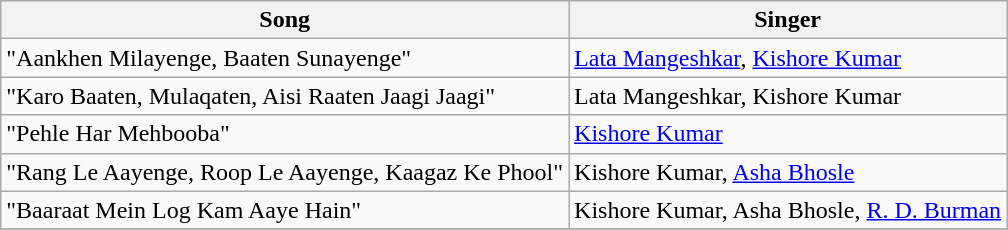<table class="wikitable">
<tr>
<th>Song</th>
<th>Singer</th>
</tr>
<tr>
<td>"Aankhen Milayenge, Baaten Sunayenge"</td>
<td><a href='#'>Lata Mangeshkar</a>, <a href='#'>Kishore Kumar</a></td>
</tr>
<tr>
<td>"Karo Baaten, Mulaqaten, Aisi Raaten Jaagi Jaagi"</td>
<td>Lata Mangeshkar, Kishore Kumar</td>
</tr>
<tr>
<td>"Pehle Har Mehbooba"</td>
<td><a href='#'>Kishore Kumar</a></td>
</tr>
<tr>
<td>"Rang Le Aayenge, Roop Le Aayenge, Kaagaz Ke Phool"</td>
<td>Kishore Kumar, <a href='#'>Asha Bhosle</a></td>
</tr>
<tr>
<td>"Baaraat Mein Log Kam Aaye Hain"</td>
<td>Kishore Kumar, Asha Bhosle, <a href='#'>R. D. Burman</a></td>
</tr>
<tr>
</tr>
</table>
